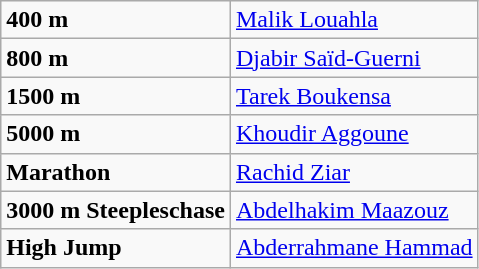<table class="wikitable">
<tr>
<td><strong>400 m</strong></td>
<td><a href='#'>Malik Louahla</a></td>
</tr>
<tr>
<td><strong>800 m</strong></td>
<td><a href='#'>Djabir Saïd-Guerni</a></td>
</tr>
<tr>
<td><strong>1500 m</strong></td>
<td><a href='#'>Tarek Boukensa</a></td>
</tr>
<tr>
<td><strong>5000 m</strong></td>
<td><a href='#'>Khoudir Aggoune</a></td>
</tr>
<tr>
<td><strong>Marathon</strong></td>
<td><a href='#'>Rachid Ziar</a></td>
</tr>
<tr>
<td><strong>3000 m Steepleschase</strong></td>
<td><a href='#'>Abdelhakim Maazouz</a></td>
</tr>
<tr>
<td><strong>High Jump</strong></td>
<td><a href='#'>Abderrahmane Hammad</a></td>
</tr>
</table>
